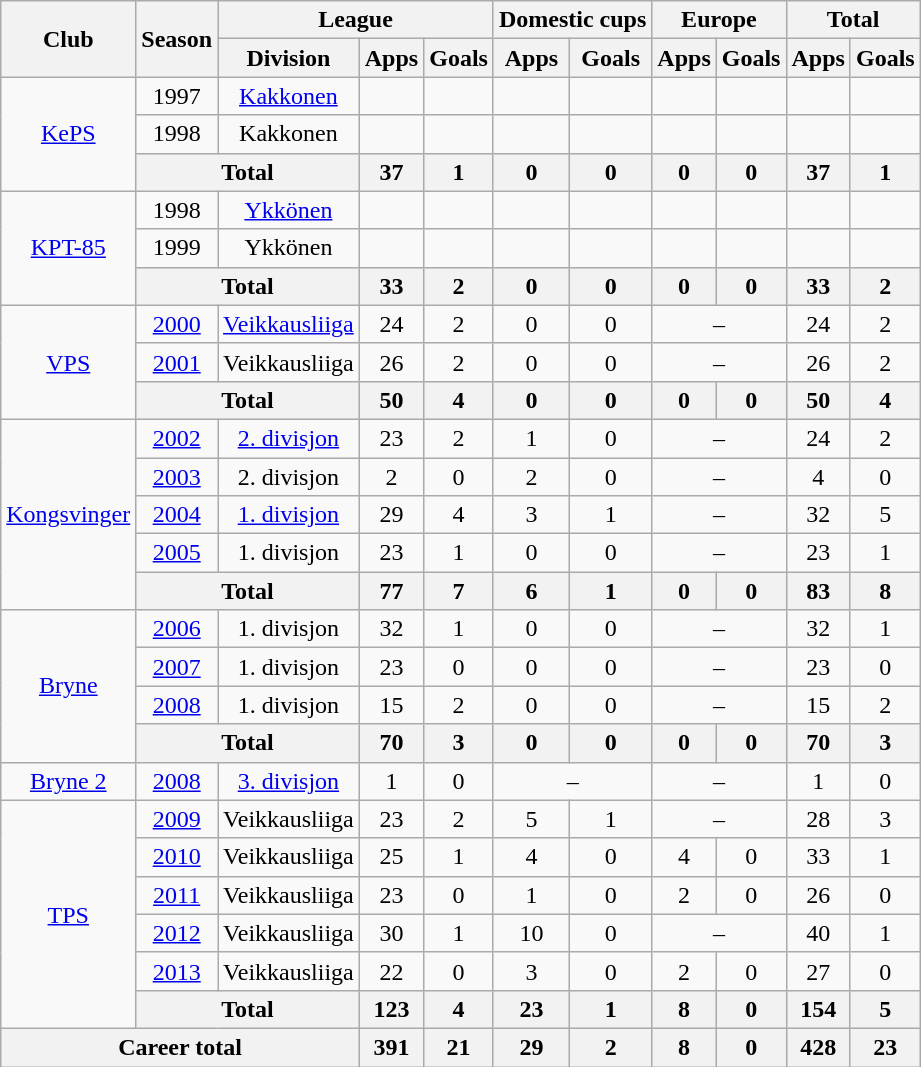<table class="wikitable" style="text-align:center">
<tr>
<th rowspan="2">Club</th>
<th rowspan="2">Season</th>
<th colspan="3">League</th>
<th colspan="2">Domestic cups</th>
<th colspan="2">Europe</th>
<th colspan="2">Total</th>
</tr>
<tr>
<th>Division</th>
<th>Apps</th>
<th>Goals</th>
<th>Apps</th>
<th>Goals</th>
<th>Apps</th>
<th>Goals</th>
<th>Apps</th>
<th>Goals</th>
</tr>
<tr>
<td rowspan=3><a href='#'>KePS</a></td>
<td>1997</td>
<td><a href='#'>Kakkonen</a></td>
<td></td>
<td></td>
<td></td>
<td></td>
<td></td>
<td></td>
<td></td>
<td></td>
</tr>
<tr>
<td>1998</td>
<td>Kakkonen</td>
<td></td>
<td></td>
<td></td>
<td></td>
<td></td>
<td></td>
<td></td>
<td></td>
</tr>
<tr>
<th colspan=2>Total</th>
<th>37</th>
<th>1</th>
<th>0</th>
<th>0</th>
<th>0</th>
<th>0</th>
<th>37</th>
<th>1</th>
</tr>
<tr>
<td rowspan=3><a href='#'>KPT-85</a></td>
<td>1998</td>
<td><a href='#'>Ykkönen</a></td>
<td></td>
<td></td>
<td></td>
<td></td>
<td></td>
<td></td>
<td></td>
<td></td>
</tr>
<tr>
<td>1999</td>
<td>Ykkönen</td>
<td></td>
<td></td>
<td></td>
<td></td>
<td></td>
<td></td>
<td></td>
<td></td>
</tr>
<tr>
<th colspan=2>Total</th>
<th>33</th>
<th>2</th>
<th>0</th>
<th>0</th>
<th>0</th>
<th>0</th>
<th>33</th>
<th>2</th>
</tr>
<tr>
<td rowspan=3><a href='#'>VPS</a></td>
<td><a href='#'>2000</a></td>
<td><a href='#'>Veikkausliiga</a></td>
<td>24</td>
<td>2</td>
<td>0</td>
<td>0</td>
<td colspan=2>–</td>
<td>24</td>
<td>2</td>
</tr>
<tr>
<td><a href='#'>2001</a></td>
<td>Veikkausliiga</td>
<td>26</td>
<td>2</td>
<td>0</td>
<td>0</td>
<td colspan=2>–</td>
<td>26</td>
<td>2</td>
</tr>
<tr>
<th colspan=2>Total</th>
<th>50</th>
<th>4</th>
<th>0</th>
<th>0</th>
<th>0</th>
<th>0</th>
<th>50</th>
<th>4</th>
</tr>
<tr>
<td rowspan=5><a href='#'>Kongsvinger</a></td>
<td><a href='#'>2002</a></td>
<td><a href='#'>2. divisjon</a></td>
<td>23</td>
<td>2</td>
<td>1</td>
<td>0</td>
<td colspan=2>–</td>
<td>24</td>
<td>2</td>
</tr>
<tr>
<td><a href='#'>2003</a></td>
<td>2. divisjon</td>
<td>2</td>
<td>0</td>
<td>2</td>
<td>0</td>
<td colspan=2>–</td>
<td>4</td>
<td>0</td>
</tr>
<tr>
<td><a href='#'>2004</a></td>
<td><a href='#'>1. divisjon</a></td>
<td>29</td>
<td>4</td>
<td>3</td>
<td>1</td>
<td colspan=2>–</td>
<td>32</td>
<td>5</td>
</tr>
<tr>
<td><a href='#'>2005</a></td>
<td>1. divisjon</td>
<td>23</td>
<td>1</td>
<td>0</td>
<td>0</td>
<td colspan=2>–</td>
<td>23</td>
<td>1</td>
</tr>
<tr>
<th colspan=2>Total</th>
<th>77</th>
<th>7</th>
<th>6</th>
<th>1</th>
<th>0</th>
<th>0</th>
<th>83</th>
<th>8</th>
</tr>
<tr>
<td rowspan=4><a href='#'>Bryne</a></td>
<td><a href='#'>2006</a></td>
<td>1. divisjon</td>
<td>32</td>
<td>1</td>
<td>0</td>
<td>0</td>
<td colspan=2>–</td>
<td>32</td>
<td>1</td>
</tr>
<tr>
<td><a href='#'>2007</a></td>
<td>1. divisjon</td>
<td>23</td>
<td>0</td>
<td>0</td>
<td>0</td>
<td colspan=2>–</td>
<td>23</td>
<td>0</td>
</tr>
<tr>
<td><a href='#'>2008</a></td>
<td>1. divisjon</td>
<td>15</td>
<td>2</td>
<td>0</td>
<td>0</td>
<td colspan=2>–</td>
<td>15</td>
<td>2</td>
</tr>
<tr>
<th colspan=2>Total</th>
<th>70</th>
<th>3</th>
<th>0</th>
<th>0</th>
<th>0</th>
<th>0</th>
<th>70</th>
<th>3</th>
</tr>
<tr>
<td><a href='#'>Bryne 2</a></td>
<td><a href='#'>2008</a></td>
<td><a href='#'>3. divisjon</a></td>
<td>1</td>
<td>0</td>
<td colspan=2>–</td>
<td colspan=2>–</td>
<td>1</td>
<td>0</td>
</tr>
<tr>
<td rowspan=6><a href='#'>TPS</a></td>
<td><a href='#'>2009</a></td>
<td>Veikkausliiga</td>
<td>23</td>
<td>2</td>
<td>5</td>
<td>1</td>
<td colspan=2>–</td>
<td>28</td>
<td>3</td>
</tr>
<tr>
<td><a href='#'>2010</a></td>
<td>Veikkausliiga</td>
<td>25</td>
<td>1</td>
<td>4</td>
<td>0</td>
<td>4</td>
<td>0</td>
<td>33</td>
<td>1</td>
</tr>
<tr>
<td><a href='#'>2011</a></td>
<td>Veikkausliiga</td>
<td>23</td>
<td>0</td>
<td>1</td>
<td>0</td>
<td>2</td>
<td>0</td>
<td>26</td>
<td>0</td>
</tr>
<tr>
<td><a href='#'>2012</a></td>
<td>Veikkausliiga</td>
<td>30</td>
<td>1</td>
<td>10</td>
<td>0</td>
<td colspan=2>–</td>
<td>40</td>
<td>1</td>
</tr>
<tr>
<td><a href='#'>2013</a></td>
<td>Veikkausliiga</td>
<td>22</td>
<td>0</td>
<td>3</td>
<td>0</td>
<td>2</td>
<td>0</td>
<td>27</td>
<td>0</td>
</tr>
<tr>
<th colspan=2>Total</th>
<th>123</th>
<th>4</th>
<th>23</th>
<th>1</th>
<th>8</th>
<th>0</th>
<th>154</th>
<th>5</th>
</tr>
<tr>
<th colspan="3">Career total</th>
<th>391</th>
<th>21</th>
<th>29</th>
<th>2</th>
<th>8</th>
<th>0</th>
<th>428</th>
<th>23</th>
</tr>
</table>
